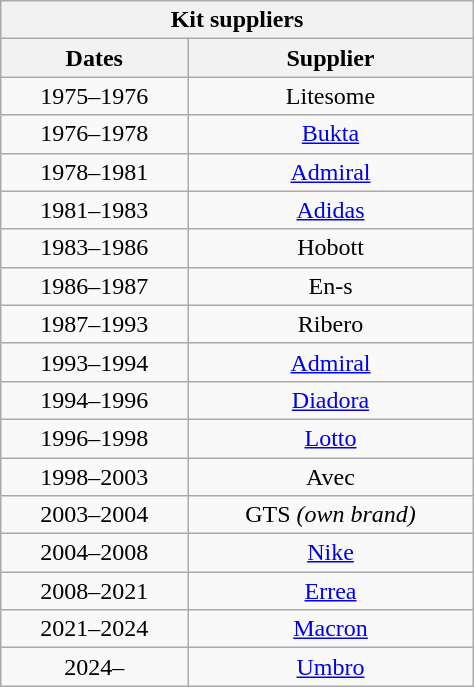<table class="wikitable collapsible collapsed plainrowheaders" style="width: 25%; text-align: center; margin-left:1em; float: left">
<tr>
<th colspan=3>Kit suppliers</th>
</tr>
<tr>
<th scope=col>Dates</th>
<th scope=col>Supplier</th>
</tr>
<tr>
<td scope=row>1975–1976</td>
<td> Litesome</td>
</tr>
<tr>
<td scope=row>1976–1978</td>
<td> <a href='#'>Bukta</a></td>
</tr>
<tr>
<td scope=row>1978–1981</td>
<td> <a href='#'>Admiral</a></td>
</tr>
<tr>
<td scope=row>1981–1983</td>
<td> <a href='#'>Adidas</a></td>
</tr>
<tr>
<td scope=row>1983–1986</td>
<td> Hobott</td>
</tr>
<tr>
<td scope=row>1986–1987</td>
<td> En-s</td>
</tr>
<tr>
<td scope=row>1987–1993</td>
<td> Ribero</td>
</tr>
<tr>
<td scope=row>1993–1994</td>
<td> <a href='#'>Admiral</a></td>
</tr>
<tr>
<td scope=row>1994–1996</td>
<td> <a href='#'>Diadora</a></td>
</tr>
<tr>
<td scope=row>1996–1998</td>
<td> <a href='#'>Lotto</a></td>
</tr>
<tr>
<td scope=row>1998–2003</td>
<td> Avec</td>
</tr>
<tr>
<td scope=row>2003–2004</td>
<td> GTS <em>(own brand)</em></td>
</tr>
<tr>
<td scope=row>2004–2008</td>
<td> <a href='#'>Nike</a></td>
</tr>
<tr>
<td scope=row>2008–2021</td>
<td> <a href='#'>Errea</a></td>
</tr>
<tr>
<td scope=row>2021–2024</td>
<td> <a href='#'>Macron</a></td>
</tr>
<tr>
<td scope=row>2024–</td>
<td> <a href='#'>Umbro</a></td>
</tr>
</table>
